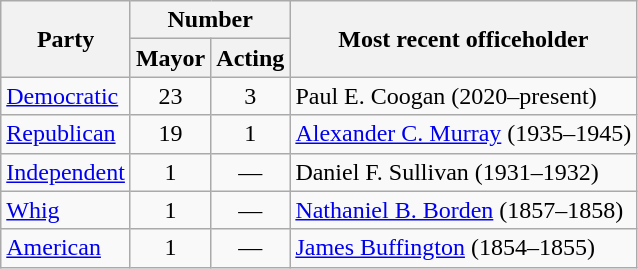<table class=wikitable style="text-align:center">
<tr>
<th rowspan=2>Party</th>
<th colspan=2>Number</th>
<th rowspan=2>Most recent officeholder</th>
</tr>
<tr>
<th>Mayor</th>
<th>Acting</th>
</tr>
<tr>
<td align=left><a href='#'>Democratic</a></td>
<td>23</td>
<td>3</td>
<td align=left>Paul E. Coogan (2020–present)</td>
</tr>
<tr>
<td align=left><a href='#'>Republican</a></td>
<td>19</td>
<td>1</td>
<td align=left><a href='#'>Alexander C. Murray</a> (1935–1945)</td>
</tr>
<tr>
<td align=left><a href='#'>Independent</a></td>
<td>1</td>
<td>—</td>
<td align=left>Daniel F. Sullivan (1931–1932)</td>
</tr>
<tr>
<td align=left><a href='#'>Whig</a></td>
<td>1</td>
<td>—</td>
<td align=left><a href='#'>Nathaniel B. Borden</a> (1857–1858)</td>
</tr>
<tr>
<td align=left><a href='#'>American</a></td>
<td>1</td>
<td>—</td>
<td align=left><a href='#'>James Buffington</a> (1854–1855)</td>
</tr>
</table>
